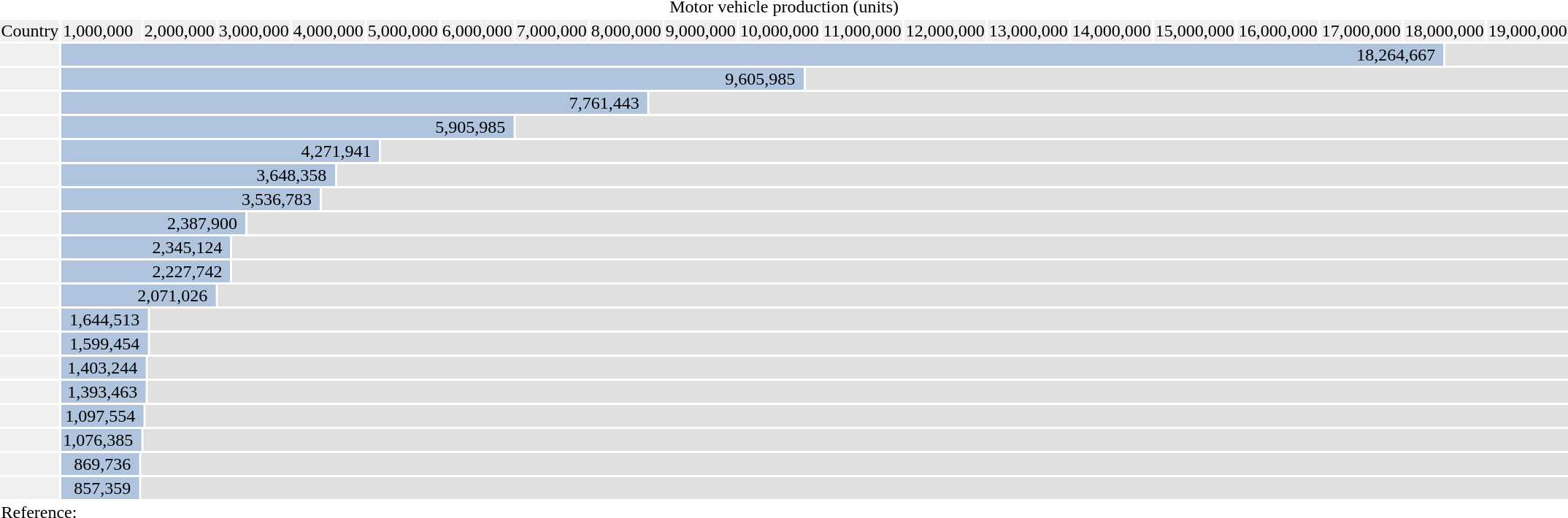<table class="toccolours nowraplinks">
<tr>
<td style="text-align:center;" colspan="95">Motor vehicle production (units)</td>
</tr>
<tr style="background:#F0F0F0">
<td width="15%" colspan="1">Country</td>
<td width="5%" colspan="5">1,000,000</td>
<td width="5%" colspan="5">2,000,000</td>
<td width="5%" colspan="5">3,000,000</td>
<td width="5%" colspan="5">4,000,000</td>
<td width="5%" colspan="5">5,000,000</td>
<td width="5%" colspan="5">6,000,000</td>
<td width="5%" colspan="5">7,000,000</td>
<td width="5%" colspan="5">8,000,000</td>
<td width="5%" colspan="5">9,000,000</td>
<td width="5%" colspan="5">10,000,000</td>
<td width="5%" colspan="5">11,000,000</td>
<td width="5%" colspan="5">12,000,000</td>
<td width="5%" colspan="5">13,000,000</td>
<td width="5%" colspan="5">14,000,000</td>
<td width="5%" colspan="5">15,000,000</td>
<td width="5%" colspan="5">16,000,000</td>
<td width="5%" colspan="5">17,000,000</td>
<td width="5%" colspan="5">18,000,000</td>
<td width="5%" colspan="5">19,000,000</td>
</tr>
<tr style="background-color:#E0E0E0;">
<td colspan=1 style="text-align:left;background-color:#F0F0F0"></td>
<td colspan="86" style="text-align:right; background-color:#B0C4DE; padding-right:1ex">18,264,667</td>
<td colspan="14"></td>
</tr>
<tr style="background-color:#E0E0E0;">
<td colspan=1 style="text-align:left;background-color:#F0F0F0"></td>
<td colspan="49" style="text-align:right; background-color:#B0C4DE; padding-right:1ex">9,605,985</td>
<td colspan="51"></td>
</tr>
<tr style="background-color:#E0E0E0;">
<td colspan=1 style="text-align:left;background-color:#F0F0F0"></td>
<td colspan="39" style="text-align:right; background-color:#B0C4DE; padding-right:1ex">7,761,443</td>
<td colspan="61"></td>
</tr>
<tr style="background-color:#E0E0E0;">
<td colspan=1 style="text-align:left;background-color:#F0F0F0"></td>
<td colspan="30" style="text-align:right; background-color:#B0C4DE; padding-right:1ex">5,905,985</td>
<td colspan="65"></td>
</tr>
<tr style="background-color:#E0E0E0;">
<td colspan=1 style="text-align:left;background-color:#F0F0F0"></td>
<td colspan="21" style="text-align:right; background-color:#B0C4DE; padding-right:1ex">4,271,941</td>
<td colspan="74"></td>
</tr>
<tr style="background-color:#E0E0E0;">
<td colspan=1 style="text-align:left;background-color:#F0F0F0"></td>
<td colspan="18" style="text-align:right; background-color:#B0C4DE; padding-right:1ex">3,648,358</td>
<td colspan="77"></td>
</tr>
<tr style="background-color:#E0E0E0;">
<td colspan=1 style="text-align:left;background-color:#F0F0F0"></td>
<td colspan="17" style="text-align:right; background-color:#B0C4DE; padding-right:1ex">3,536,783</td>
<td colspan="78"></td>
</tr>
<tr style="background-color:#E0E0E0;">
<td colspan=1 style="text-align:left;background-color:#F0F0F0"></td>
<td colspan="12" style="text-align:right; background-color:#B0C4DE; padding-right:1ex">2,387,900</td>
<td colspan="83"></td>
</tr>
<tr style="background-color:#E0E0E0;">
<td colspan=1 style="text-align:left;background-color:#F0F0F0"></td>
<td colspan="11" style="text-align:right; background-color:#B0C4DE; padding-right:1ex">2,345,124</td>
<td colspan="84"></td>
</tr>
<tr style="background-color:#E0E0E0;">
<td colspan=1 style="text-align:left;background-color:#F0F0F0"></td>
<td colspan="11" style="text-align:right; background-color:#B0C4DE; padding-right:1ex">2,227,742</td>
<td colspan="84"></td>
</tr>
<tr style="background-color:#E0E0E0;">
<td colspan=1 style="text-align:left;background-color:#F0F0F0"></td>
<td colspan="10" style="text-align:right; background-color:#B0C4DE; padding-right:1ex">2,071,026</td>
<td colspan="85"></td>
</tr>
<tr style="background-color:#E0E0E0;">
<td colspan=1 style="text-align:left;background-color:#F0F0F0"></td>
<td colspan="8" style="text-align:right; background-color:#B0C4DE; padding-right:1ex">1,644,513</td>
<td colspan="87"></td>
</tr>
<tr style="background-color:#E0E0E0;">
<td colspan=1 style="text-align:left;background-color:#F0F0F0"></td>
<td colspan="8" style="text-align:right; background-color:#B0C4DE; padding-right:1ex">1,599,454</td>
<td colspan="87"></td>
</tr>
<tr style="background-color:#E0E0E0;">
<td colspan=1 style="text-align:left;background-color:#F0F0F0"></td>
<td colspan="7" style="text-align:right; background-color:#B0C4DE; padding-right:1ex">1,403,244</td>
<td colspan="88"></td>
</tr>
<tr style="background-color:#E0E0E0;">
<td colspan=1 style="text-align:left;background-color:#F0F0F0"></td>
<td colspan="7" style="text-align:right; background-color:#B0C4DE; padding-right:1ex">1,393,463</td>
<td colspan="88"></td>
</tr>
<tr style="background-color:#E0E0E0;">
<td colspan=1 style="text-align:left;background-color:#F0F0F0"></td>
<td colspan="6" style="text-align:right; background-color:#B0C4DE; padding-right:1ex">1,097,554</td>
<td colspan="89"></td>
</tr>
<tr style="background-color:#E0E0E0;">
<td colspan=1 style="text-align:left;background-color:#F0F0F0"></td>
<td colspan="5" style="text-align:right; background-color:#B0C4DE; padding-right:1ex">1,076,385</td>
<td colspan="90"></td>
</tr>
<tr style="background-color:#E0E0E0;">
<td colspan=1 style="text-align:left;background-color:#F0F0F0"></td>
<td colspan="4" style="text-align:right; background-color:#B0C4DE; padding-right:1ex">869,736</td>
<td colspan="91"></td>
</tr>
<tr style="background-color:#E0E0E0;">
<td colspan=1 style="text-align:left;background-color:#F0F0F0"></td>
<td colspan="4" style="text-align:right; background-color:#B0C4DE; padding-right:1ex">857,359</td>
<td colspan="91"></td>
</tr>
<tr>
<td colspan="96" style="text-align:left;">Reference: </td>
</tr>
<tr>
<td colspan="10"></td>
<td> </td>
<td> </td>
<td> </td>
<td> </td>
<td> </td>
<td> </td>
<td> </td>
<td> </td>
<td> </td>
<td> </td>
<td> </td>
<td> </td>
<td> </td>
<td> </td>
<td> </td>
<td> </td>
<td> </td>
<td> </td>
<td> </td>
<td> </td>
<td> </td>
<td> </td>
<td> </td>
<td> </td>
<td> </td>
<td> </td>
<td> </td>
<td> </td>
<td> </td>
<td> </td>
<td> </td>
<td> </td>
<td> </td>
<td> </td>
<td> </td>
<td> </td>
<td> </td>
<td> </td>
<td> </td>
<td> </td>
<td> </td>
<td> </td>
<td> </td>
<td> </td>
<td> </td>
<td> </td>
<td> </td>
<td> </td>
</tr>
</table>
